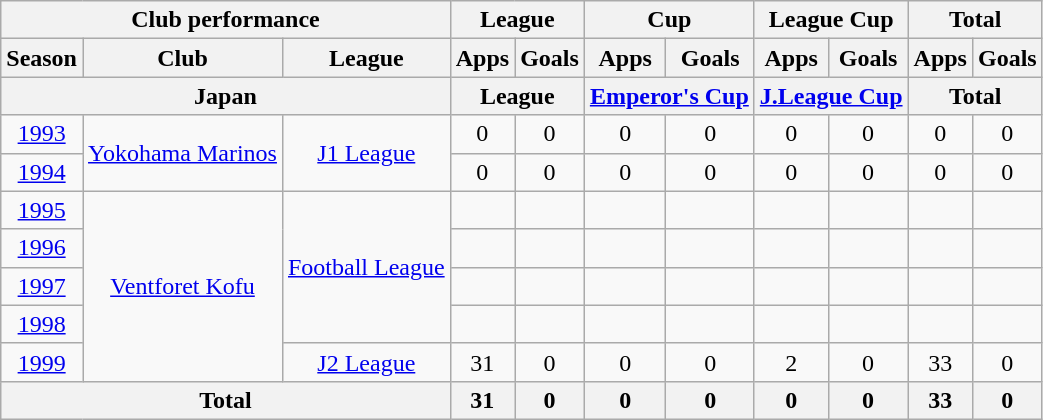<table class="wikitable" style="text-align:center;">
<tr>
<th colspan=3>Club performance</th>
<th colspan=2>League</th>
<th colspan=2>Cup</th>
<th colspan=2>League Cup</th>
<th colspan=2>Total</th>
</tr>
<tr>
<th>Season</th>
<th>Club</th>
<th>League</th>
<th>Apps</th>
<th>Goals</th>
<th>Apps</th>
<th>Goals</th>
<th>Apps</th>
<th>Goals</th>
<th>Apps</th>
<th>Goals</th>
</tr>
<tr>
<th colspan=3>Japan</th>
<th colspan=2>League</th>
<th colspan=2><a href='#'>Emperor's Cup</a></th>
<th colspan=2><a href='#'>J.League Cup</a></th>
<th colspan=2>Total</th>
</tr>
<tr>
<td><a href='#'>1993</a></td>
<td rowspan="2"><a href='#'>Yokohama Marinos</a></td>
<td rowspan="2"><a href='#'>J1 League</a></td>
<td>0</td>
<td>0</td>
<td>0</td>
<td>0</td>
<td>0</td>
<td>0</td>
<td>0</td>
<td>0</td>
</tr>
<tr>
<td><a href='#'>1994</a></td>
<td>0</td>
<td>0</td>
<td>0</td>
<td>0</td>
<td>0</td>
<td>0</td>
<td>0</td>
<td>0</td>
</tr>
<tr>
<td><a href='#'>1995</a></td>
<td rowspan="5"><a href='#'>Ventforet Kofu</a></td>
<td rowspan="4"><a href='#'>Football League</a></td>
<td></td>
<td></td>
<td></td>
<td></td>
<td></td>
<td></td>
<td></td>
<td></td>
</tr>
<tr>
<td><a href='#'>1996</a></td>
<td></td>
<td></td>
<td></td>
<td></td>
<td></td>
<td></td>
<td></td>
<td></td>
</tr>
<tr>
<td><a href='#'>1997</a></td>
<td></td>
<td></td>
<td></td>
<td></td>
<td></td>
<td></td>
<td></td>
<td></td>
</tr>
<tr>
<td><a href='#'>1998</a></td>
<td></td>
<td></td>
<td></td>
<td></td>
<td></td>
<td></td>
<td></td>
<td></td>
</tr>
<tr>
<td><a href='#'>1999</a></td>
<td><a href='#'>J2 League</a></td>
<td>31</td>
<td>0</td>
<td>0</td>
<td>0</td>
<td>2</td>
<td>0</td>
<td>33</td>
<td>0</td>
</tr>
<tr>
<th colspan=3>Total</th>
<th>31</th>
<th>0</th>
<th>0</th>
<th>0</th>
<th>0</th>
<th>0</th>
<th>33</th>
<th>0</th>
</tr>
</table>
